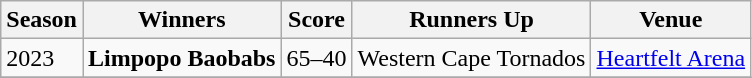<table class="wikitable collapsible">
<tr>
<th>Season</th>
<th>Winners</th>
<th>Score</th>
<th>Runners Up</th>
<th>Venue</th>
</tr>
<tr>
<td>2023</td>
<td><strong>Limpopo Baobabs</strong></td>
<td>65–40</td>
<td>Western Cape Tornados</td>
<td><a href='#'>Heartfelt Arena</a></td>
</tr>
<tr>
</tr>
</table>
